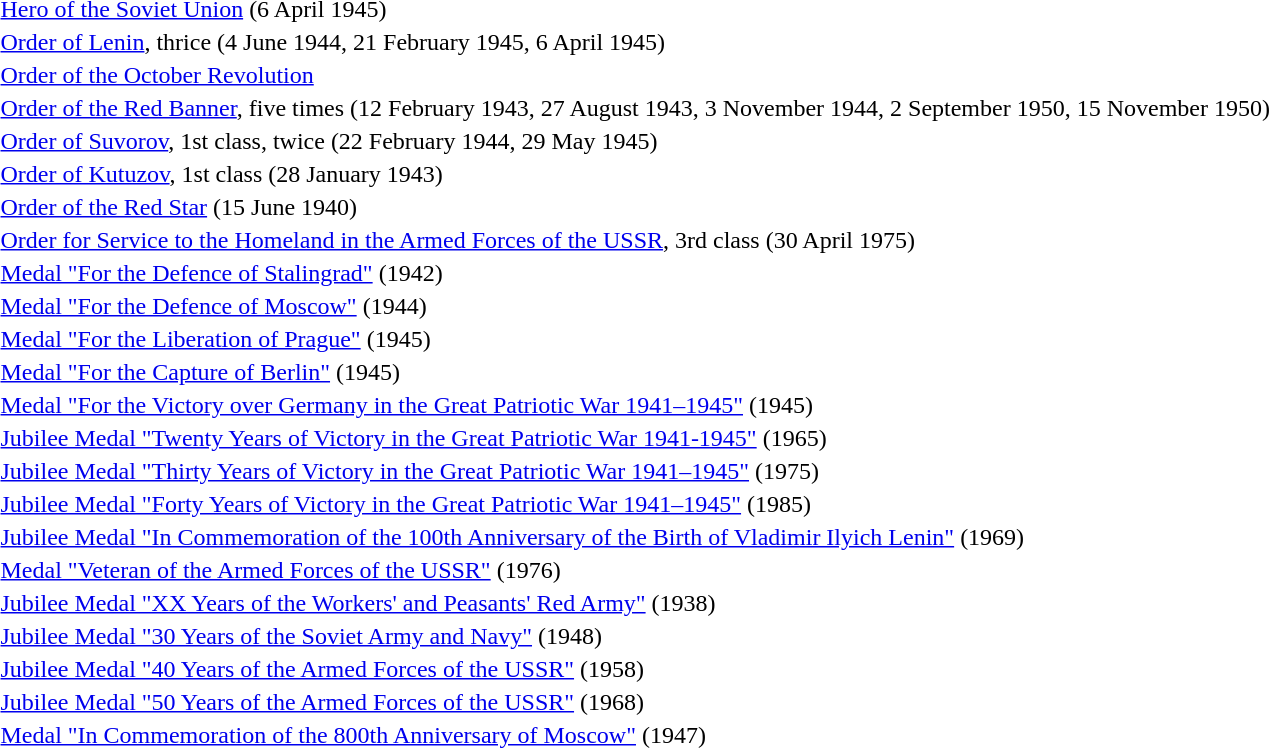<table>
<tr>
<td></td>
<td><a href='#'>Hero of the Soviet Union</a> (6 April 1945)</td>
</tr>
<tr>
<td></td>
<td><a href='#'>Order of Lenin</a>, thrice (4 June 1944, 21 February 1945, 6 April 1945)</td>
</tr>
<tr>
<td></td>
<td><a href='#'>Order of the October Revolution</a></td>
</tr>
<tr>
<td></td>
<td><a href='#'>Order of the Red Banner</a>, five times (12 February 1943, 27 August 1943, 3 November 1944, 2 September 1950, 15 November 1950)</td>
</tr>
<tr>
<td></td>
<td><a href='#'>Order of Suvorov</a>, 1st class, twice (22 February 1944, 29 May 1945)</td>
</tr>
<tr>
<td></td>
<td><a href='#'>Order of Kutuzov</a>, 1st class (28 January 1943)</td>
</tr>
<tr>
<td></td>
<td><a href='#'>Order of the Red Star</a> (15 June 1940)</td>
</tr>
<tr>
<td></td>
<td><a href='#'>Order for Service to the Homeland in the Armed Forces of the USSR</a>, 3rd class (30 April 1975)</td>
</tr>
<tr>
<td></td>
<td><a href='#'>Medal "For the Defence of Stalingrad"</a> (1942)</td>
</tr>
<tr>
<td></td>
<td><a href='#'>Medal "For the Defence of Moscow"</a> (1944)</td>
</tr>
<tr>
<td></td>
<td><a href='#'>Medal "For the Liberation of Prague"</a> (1945)</td>
</tr>
<tr>
<td></td>
<td><a href='#'>Medal "For the Capture of Berlin"</a> (1945)</td>
</tr>
<tr>
<td></td>
<td><a href='#'>Medal "For the Victory over Germany in the Great Patriotic War 1941–1945"</a> (1945)</td>
</tr>
<tr>
<td></td>
<td><a href='#'>Jubilee Medal "Twenty Years of Victory in the Great Patriotic War 1941-1945"</a> (1965)</td>
</tr>
<tr>
<td></td>
<td><a href='#'>Jubilee Medal "Thirty Years of Victory in the Great Patriotic War 1941–1945"</a> (1975)</td>
</tr>
<tr>
<td></td>
<td><a href='#'>Jubilee Medal "Forty Years of Victory in the Great Patriotic War 1941–1945"</a> (1985)</td>
</tr>
<tr>
<td></td>
<td><a href='#'>Jubilee Medal "In Commemoration of the 100th Anniversary of the Birth of Vladimir Ilyich Lenin"</a> (1969)</td>
</tr>
<tr>
<td></td>
<td><a href='#'>Medal "Veteran of the Armed Forces of the USSR"</a> (1976)</td>
</tr>
<tr>
<td></td>
<td><a href='#'>Jubilee Medal "XX Years of the Workers' and Peasants' Red Army"</a> (1938)</td>
</tr>
<tr>
<td></td>
<td><a href='#'>Jubilee Medal "30 Years of the Soviet Army and Navy"</a> (1948)</td>
</tr>
<tr>
<td></td>
<td><a href='#'>Jubilee Medal "40 Years of the Armed Forces of the USSR"</a> (1958)</td>
</tr>
<tr>
<td></td>
<td><a href='#'>Jubilee Medal "50 Years of the Armed Forces of the USSR"</a> (1968)</td>
</tr>
<tr>
<td></td>
<td><a href='#'>Medal "In Commemoration of the 800th Anniversary of Moscow"</a> (1947)</td>
</tr>
<tr>
</tr>
</table>
